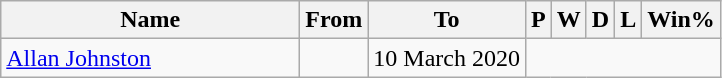<table class="wikitable sortable" style="text-align: center;">
<tr>
<th style="width:12em">Name</th>
<th>From</th>
<th>To</th>
<th>P</th>
<th>W</th>
<th>D</th>
<th>L</th>
<th>Win%</th>
</tr>
<tr>
<td align=left><a href='#'>Allan Johnston</a></td>
<td></td>
<td>10 March 2020<br></td>
</tr>
</table>
